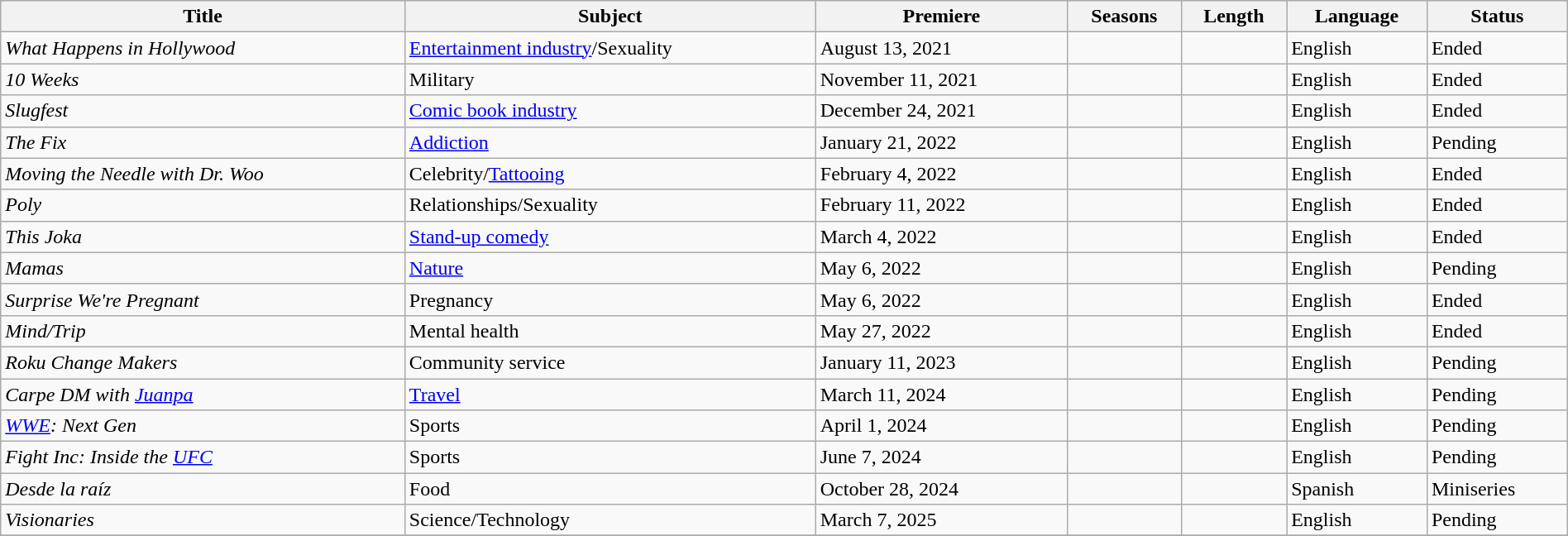<table class="wikitable sortable" style="width:100%;">
<tr>
<th>Title</th>
<th>Subject</th>
<th>Premiere</th>
<th>Seasons</th>
<th>Length</th>
<th>Language</th>
<th>Status</th>
</tr>
<tr>
<td><em>What Happens in Hollywood</em></td>
<td><a href='#'>Entertainment industry</a>/Sexuality</td>
<td>August 13, 2021</td>
<td></td>
<td></td>
<td>English</td>
<td>Ended</td>
</tr>
<tr>
<td><em>10 Weeks</em></td>
<td>Military</td>
<td>November 11, 2021</td>
<td></td>
<td></td>
<td>English</td>
<td>Ended</td>
</tr>
<tr>
<td><em>Slugfest</em></td>
<td><a href='#'>Comic book industry</a></td>
<td>December 24, 2021</td>
<td></td>
<td></td>
<td>English</td>
<td>Ended</td>
</tr>
<tr>
<td><em>The Fix</em></td>
<td><a href='#'>Addiction</a></td>
<td>January 21, 2022</td>
<td></td>
<td></td>
<td>English</td>
<td>Pending</td>
</tr>
<tr>
<td><em>Moving the Needle with Dr. Woo</em></td>
<td>Celebrity/<a href='#'>Tattooing</a></td>
<td>February 4, 2022</td>
<td></td>
<td></td>
<td>English</td>
<td>Ended</td>
</tr>
<tr>
<td><em>Poly</em></td>
<td>Relationships/Sexuality</td>
<td>February 11, 2022</td>
<td></td>
<td></td>
<td>English</td>
<td>Ended</td>
</tr>
<tr>
<td><em>This Joka</em></td>
<td><a href='#'>Stand-up comedy</a></td>
<td>March 4, 2022</td>
<td></td>
<td></td>
<td>English</td>
<td>Ended</td>
</tr>
<tr>
<td><em>Mamas</em></td>
<td><a href='#'>Nature</a></td>
<td>May 6, 2022</td>
<td></td>
<td></td>
<td>English</td>
<td>Pending</td>
</tr>
<tr>
<td><em>Surprise We're Pregnant</em></td>
<td>Pregnancy</td>
<td>May 6, 2022</td>
<td></td>
<td></td>
<td>English</td>
<td>Ended</td>
</tr>
<tr>
<td><em>Mind/Trip</em></td>
<td>Mental health</td>
<td>May 27, 2022</td>
<td></td>
<td></td>
<td>English</td>
<td>Ended</td>
</tr>
<tr>
<td><em>Roku Change Makers</em></td>
<td>Community service</td>
<td>January 11, 2023</td>
<td></td>
<td></td>
<td>English</td>
<td>Pending</td>
</tr>
<tr>
<td><em>Carpe DM with <a href='#'>Juanpa</a></em></td>
<td><a href='#'>Travel</a></td>
<td>March 11, 2024</td>
<td></td>
<td></td>
<td>English</td>
<td>Pending</td>
</tr>
<tr>
<td><em><a href='#'>WWE</a>: Next Gen</em></td>
<td>Sports</td>
<td>April 1, 2024</td>
<td></td>
<td></td>
<td>English</td>
<td>Pending</td>
</tr>
<tr>
<td><em>Fight Inc: Inside the <a href='#'>UFC</a></em></td>
<td>Sports</td>
<td>June 7, 2024</td>
<td></td>
<td></td>
<td>English</td>
<td>Pending</td>
</tr>
<tr>
<td><em>Desde la raíz</em></td>
<td>Food</td>
<td>October 28, 2024</td>
<td></td>
<td></td>
<td>Spanish</td>
<td>Miniseries</td>
</tr>
<tr>
<td><em>Visionaries</em></td>
<td>Science/Technology</td>
<td>March 7, 2025</td>
<td></td>
<td></td>
<td>English</td>
<td>Pending</td>
</tr>
<tr>
</tr>
</table>
